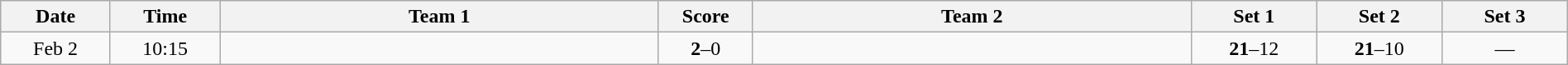<table class="wikitable" width="100%">
<tr>
<th style="width:7%">Date</th>
<th style="width:7%">Time</th>
<th style="width:28%">Team 1</th>
<th style="width:6%">Score</th>
<th style="width:28%">Team 2</th>
<th style="width:8%">Set 1</th>
<th style="width:8%">Set 2</th>
<th style="width:8%">Set 3</th>
</tr>
<tr>
<td style="text-align:center">Feb 2</td>
<td style="text-align:center">10:15</td>
<td style="text-align:right"><strong></strong></td>
<td style="text-align:center"><strong>2</strong>–0</td>
<td style="text-align:left"></td>
<td style="text-align:center"><strong>21</strong>–12</td>
<td style="text-align:center"><strong>21</strong>–10</td>
<td style="text-align:center">—</td>
</tr>
</table>
